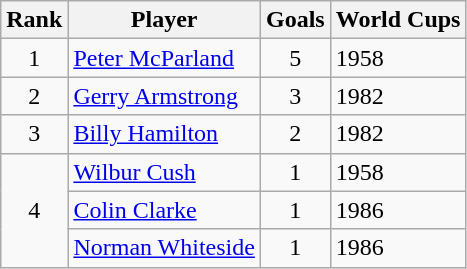<table class="wikitable" style="text-align: left;">
<tr>
<th>Rank</th>
<th>Player</th>
<th>Goals</th>
<th>World Cups</th>
</tr>
<tr>
<td align=center>1</td>
<td><a href='#'>Peter McParland</a></td>
<td align=center>5</td>
<td>1958</td>
</tr>
<tr>
<td align=center>2</td>
<td><a href='#'>Gerry Armstrong</a></td>
<td align=center>3</td>
<td>1982</td>
</tr>
<tr>
<td align=center>3</td>
<td><a href='#'>Billy Hamilton</a></td>
<td align=center>2</td>
<td>1982</td>
</tr>
<tr>
<td rowspan=4 align=center>4</td>
<td><a href='#'>Wilbur Cush</a></td>
<td align=center>1</td>
<td>1958</td>
</tr>
<tr>
<td><a href='#'>Colin Clarke</a></td>
<td align=center>1</td>
<td>1986</td>
</tr>
<tr>
<td><a href='#'>Norman Whiteside</a></td>
<td align=center>1</td>
<td>1986</td>
</tr>
</table>
